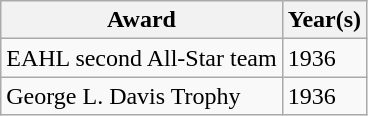<table class="wikitable">
<tr>
<th>Award</th>
<th>Year(s)</th>
</tr>
<tr>
<td>EAHL second All-Star team</td>
<td>1936</td>
</tr>
<tr>
<td>George L. Davis Trophy</td>
<td>1936</td>
</tr>
</table>
